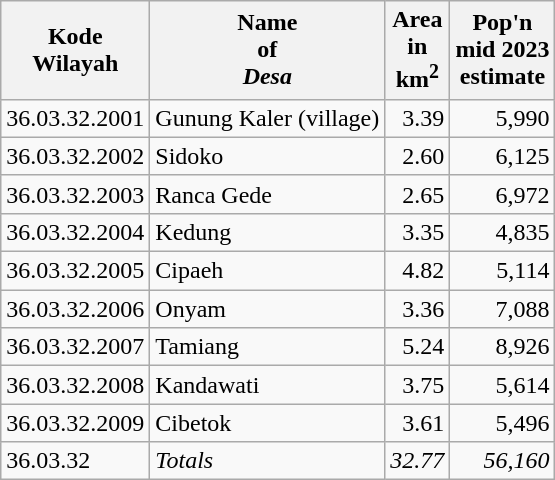<table class="wikitable">
<tr>
<th>Kode <br>Wilayah</th>
<th>Name <br>of <br><em>Desa</em></th>
<th>Area <br>in <br>km<sup>2</sup></th>
<th>Pop'n<br>mid 2023<br>estimate</th>
</tr>
<tr>
<td>36.03.32.2001</td>
<td>Gunung Kaler (village)</td>
<td align="right">3.39</td>
<td align="right">5,990</td>
</tr>
<tr>
<td>36.03.32.2002</td>
<td>Sidoko</td>
<td align="right">2.60</td>
<td align="right">6,125</td>
</tr>
<tr>
<td>36.03.32.2003</td>
<td>Ranca Gede</td>
<td align="right">2.65</td>
<td align="right">6,972</td>
</tr>
<tr>
<td>36.03.32.2004</td>
<td>Kedung</td>
<td align="right">3.35</td>
<td align="right">4,835</td>
</tr>
<tr>
<td>36.03.32.2005</td>
<td>Cipaeh</td>
<td align="right">4.82</td>
<td align="right">5,114</td>
</tr>
<tr>
<td>36.03.32.2006</td>
<td>Onyam</td>
<td align="right">3.36</td>
<td align="right">7,088</td>
</tr>
<tr>
<td>36.03.32.2007</td>
<td>Tamiang</td>
<td align="right">5.24</td>
<td align="right">8,926</td>
</tr>
<tr>
<td>36.03.32.2008</td>
<td>Kandawati</td>
<td align="right">3.75</td>
<td align="right">5,614</td>
</tr>
<tr>
<td>36.03.32.2009</td>
<td>Cibetok</td>
<td align="right">3.61</td>
<td align="right">5,496</td>
</tr>
<tr>
<td>36.03.32</td>
<td><em>Totals</em></td>
<td align="right"><em>32.77</em></td>
<td align="right"><em>56,160</em></td>
</tr>
</table>
